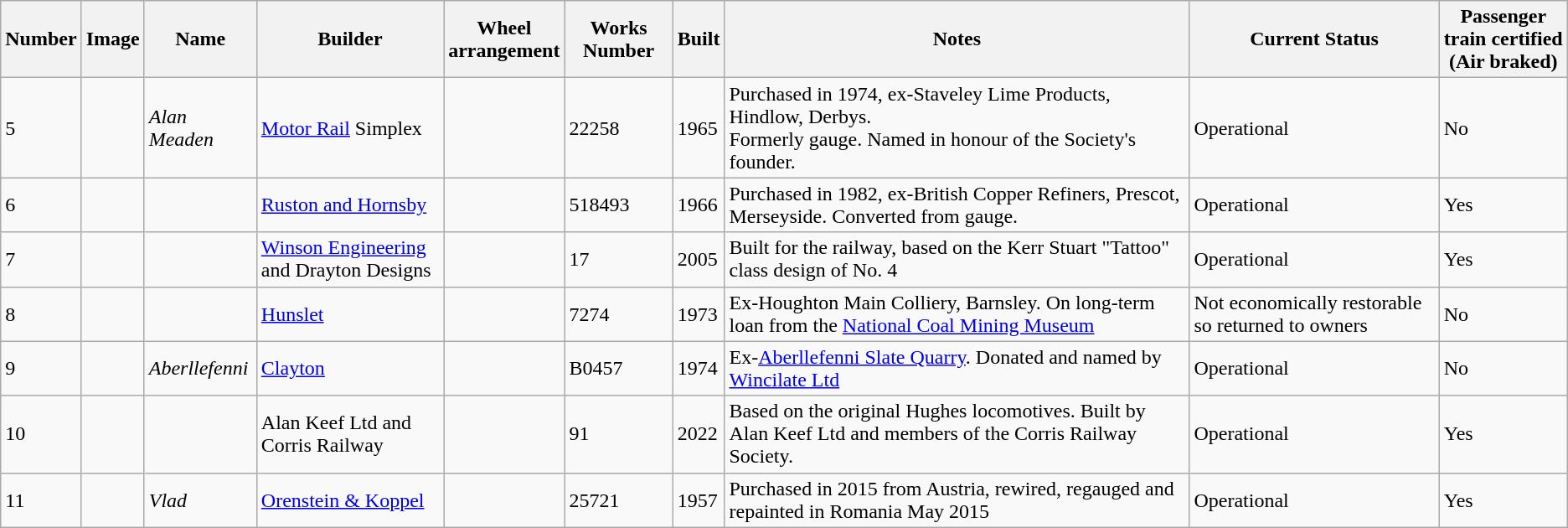<table class="wikitable">
<tr>
<th>Number</th>
<th>Image</th>
<th>Name</th>
<th>Builder</th>
<th scope="col" style="width: 65px;">Wheel arrangement</th>
<th>Works Number</th>
<th>Built</th>
<th>Notes</th>
<th>Current Status</th>
<th>Passenger<br>train certified<br>(Air braked)</th>
</tr>
<tr>
<td>5</td>
<td></td>
<td><em>Alan Meaden</em></td>
<td><a href='#'>Motor Rail</a> Simplex</td>
<td></td>
<td>22258</td>
<td>1965</td>
<td>Purchased in 1974, ex-Staveley Lime Products, Hindlow, Derbys.<br>Formerly  gauge. Named in honour of the Society's founder.</td>
<td>Operational</td>
<td>No</td>
</tr>
<tr>
<td>6</td>
<td></td>
<td></td>
<td><a href='#'>Ruston and Hornsby</a></td>
<td></td>
<td>518493</td>
<td>1966</td>
<td>Purchased in 1982, ex-British Copper Refiners, Prescot, Merseyside. Converted from  gauge.</td>
<td>Operational</td>
<td>Yes</td>
</tr>
<tr>
<td>7</td>
<td></td>
<td></td>
<td><a href='#'>Winson Engineering</a> <br>and Drayton Designs</td>
<td></td>
<td>17</td>
<td>2005</td>
<td>Built for the railway, based on the Kerr Stuart "Tattoo" class design of No. 4</td>
<td>Operational</td>
<td>Yes</td>
</tr>
<tr>
<td>8</td>
<td></td>
<td></td>
<td><a href='#'>Hunslet</a></td>
<td></td>
<td>7274</td>
<td>1973</td>
<td>Ex-Houghton Main Colliery, Barnsley. On long-term loan from the <a href='#'>National Coal Mining Museum</a></td>
<td>Not economically restorable so returned to owners</td>
<td>No</td>
</tr>
<tr>
<td>9</td>
<td></td>
<td><em>Aberllefenni</em></td>
<td><a href='#'>Clayton</a></td>
<td></td>
<td>B0457</td>
<td>1974</td>
<td>Ex-<a href='#'>Aberllefenni Slate Quarry</a>. Donated and named by <a href='#'>Wincilate Ltd</a></td>
<td>Operational</td>
<td>No</td>
</tr>
<tr>
<td>10</td>
<td><br></td>
<td></td>
<td>Alan Keef Ltd and Corris Railway</td>
<td></td>
<td>91</td>
<td>2022</td>
<td>Based on the original Hughes locomotives. Built by Alan Keef Ltd and members of the Corris Railway Society.</td>
<td>Operational</td>
<td>Yes</td>
</tr>
<tr>
<td>11</td>
<td></td>
<td><em>Vlad</em></td>
<td><a href='#'>Orenstein & Koppel</a></td>
<td></td>
<td>25721</td>
<td>1957</td>
<td>Purchased in 2015 from Austria, rewired, regauged and repainted in Romania May 2015</td>
<td>Operational</td>
<td>Yes</td>
</tr>
</table>
